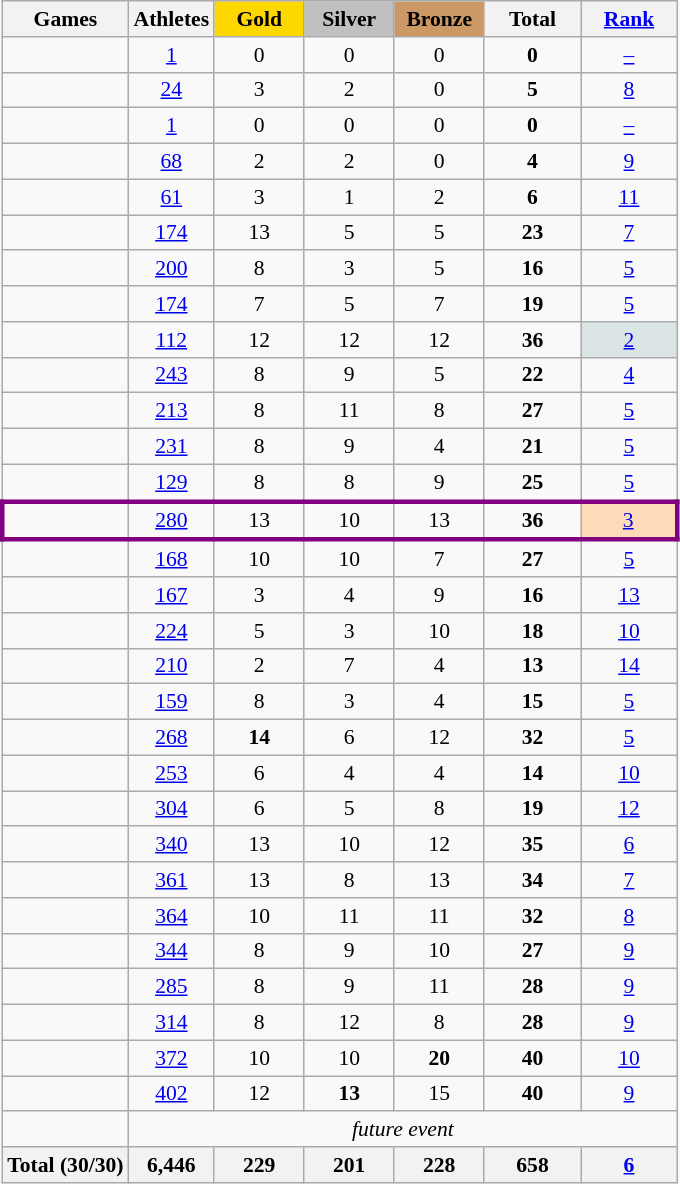<table class="wikitable" style="text-align:center; font-size:90%;">
<tr>
<th>Games</th>
<th>Athletes</th>
<td style="background:gold; width:3.7em; font-weight:bold;">Gold</td>
<td style="background:silver; width:3.7em; font-weight:bold;">Silver</td>
<td style="background:#cc9966; width:3.7em; font-weight:bold;">Bronze</td>
<th style="width:4em; font-weight:bold;">Total</th>
<th style="width:4em; font-weight:bold;"><a href='#'>Rank</a></th>
</tr>
<tr>
<td align=left></td>
<td><a href='#'>1</a></td>
<td>0</td>
<td>0</td>
<td>0</td>
<td><strong>0</strong></td>
<td><a href='#'>–</a></td>
</tr>
<tr>
<td align=left></td>
<td><a href='#'>24</a></td>
<td>3</td>
<td>2</td>
<td>0</td>
<td><strong>5</strong></td>
<td><a href='#'>8</a></td>
</tr>
<tr>
<td align=left></td>
<td><a href='#'>1</a></td>
<td>0</td>
<td>0</td>
<td>0</td>
<td><strong>0</strong></td>
<td><a href='#'>–</a></td>
</tr>
<tr>
<td align=left></td>
<td><a href='#'>68</a></td>
<td>2</td>
<td>2</td>
<td>0</td>
<td><strong>4</strong></td>
<td><a href='#'>9</a></td>
</tr>
<tr>
<td align=left></td>
<td><a href='#'>61</a></td>
<td>3</td>
<td>1</td>
<td>2</td>
<td><strong>6</strong></td>
<td><a href='#'>11</a></td>
</tr>
<tr>
<td align=left></td>
<td><a href='#'>174</a></td>
<td>13</td>
<td>5</td>
<td>5</td>
<td><strong>23</strong></td>
<td><a href='#'>7</a></td>
</tr>
<tr>
<td align=left></td>
<td><a href='#'>200</a></td>
<td>8</td>
<td>3</td>
<td>5</td>
<td><strong>16</strong></td>
<td><a href='#'>5</a></td>
</tr>
<tr>
<td align=left></td>
<td><a href='#'>174</a></td>
<td>7</td>
<td>5</td>
<td>7</td>
<td><strong>19</strong></td>
<td><a href='#'>5</a></td>
</tr>
<tr>
<td align=left></td>
<td><a href='#'>112</a></td>
<td>12</td>
<td>12</td>
<td>12</td>
<td><strong>36</strong></td>
<td style="background-color:#dce5e5"><a href='#'>2</a></td>
</tr>
<tr>
<td align=left></td>
<td><a href='#'>243</a></td>
<td>8</td>
<td>9</td>
<td>5</td>
<td><strong>22</strong></td>
<td><a href='#'>4</a></td>
</tr>
<tr>
<td align=left></td>
<td><a href='#'>213</a></td>
<td>8</td>
<td>11</td>
<td>8</td>
<td><strong>27</strong></td>
<td><a href='#'>5</a></td>
</tr>
<tr>
<td align=left></td>
<td><a href='#'>231</a></td>
<td>8</td>
<td>9</td>
<td>4</td>
<td><strong>21</strong></td>
<td><a href='#'>5</a></td>
</tr>
<tr>
<td align=left></td>
<td><a href='#'>129</a></td>
<td>8</td>
<td>8</td>
<td>9</td>
<td><strong>25</strong></td>
<td><a href='#'>5</a></td>
</tr>
<tr style="border: 3px solid purple">
<td align=left></td>
<td><a href='#'>280</a></td>
<td>13</td>
<td>10</td>
<td>13</td>
<td><strong>36</strong></td>
<td style="background-color:#ffdab9"><a href='#'>3</a></td>
</tr>
<tr>
<td align=left></td>
<td><a href='#'>168</a></td>
<td>10</td>
<td>10</td>
<td>7</td>
<td><strong>27</strong></td>
<td><a href='#'>5</a></td>
</tr>
<tr>
<td align=left></td>
<td><a href='#'>167</a></td>
<td>3</td>
<td>4</td>
<td>9</td>
<td><strong>16</strong></td>
<td><a href='#'>13</a></td>
</tr>
<tr>
<td align=left></td>
<td><a href='#'>224</a></td>
<td>5</td>
<td>3</td>
<td>10</td>
<td><strong>18</strong></td>
<td><a href='#'>10</a></td>
</tr>
<tr>
<td align=left></td>
<td><a href='#'>210</a></td>
<td>2</td>
<td>7</td>
<td>4</td>
<td><strong>13</strong></td>
<td><a href='#'>14</a></td>
</tr>
<tr>
<td align=left></td>
<td><a href='#'>159</a></td>
<td>8</td>
<td>3</td>
<td>4</td>
<td><strong>15</strong></td>
<td><a href='#'>5</a></td>
</tr>
<tr>
<td align=left></td>
<td><a href='#'>268</a></td>
<td><strong>14</strong></td>
<td>6</td>
<td>12</td>
<td><strong>32</strong></td>
<td><a href='#'>5</a></td>
</tr>
<tr>
<td align=left></td>
<td><a href='#'>253</a></td>
<td>6</td>
<td>4</td>
<td>4</td>
<td><strong>14</strong></td>
<td><a href='#'>10</a></td>
</tr>
<tr>
<td align=left></td>
<td><a href='#'>304</a></td>
<td>6</td>
<td>5</td>
<td>8</td>
<td><strong>19</strong></td>
<td><a href='#'>12</a></td>
</tr>
<tr>
<td align=left></td>
<td><a href='#'>340</a></td>
<td>13</td>
<td>10</td>
<td>12</td>
<td><strong>35</strong></td>
<td><a href='#'>6</a></td>
</tr>
<tr>
<td align=left></td>
<td><a href='#'>361</a></td>
<td>13</td>
<td>8</td>
<td>13</td>
<td><strong>34</strong></td>
<td><a href='#'>7</a></td>
</tr>
<tr>
<td align=left></td>
<td><a href='#'>364</a></td>
<td>10</td>
<td>11</td>
<td>11</td>
<td><strong>32</strong></td>
<td><a href='#'>8</a></td>
</tr>
<tr>
<td align=left></td>
<td><a href='#'>344</a></td>
<td>8</td>
<td>9</td>
<td>10</td>
<td><strong>27</strong></td>
<td><a href='#'>9</a></td>
</tr>
<tr>
<td align=left></td>
<td><a href='#'>285</a></td>
<td>8</td>
<td>9</td>
<td>11</td>
<td><strong>28</strong></td>
<td><a href='#'>9</a></td>
</tr>
<tr>
<td align=left></td>
<td><a href='#'>314</a></td>
<td>8</td>
<td>12</td>
<td>8</td>
<td><strong>28</strong></td>
<td><a href='#'>9</a></td>
</tr>
<tr>
<td align=left></td>
<td><a href='#'>372</a></td>
<td>10</td>
<td>10</td>
<td><strong>20</strong></td>
<td><strong>40</strong></td>
<td><a href='#'>10</a></td>
</tr>
<tr>
<td align=left></td>
<td><a href='#'>402</a></td>
<td>12</td>
<td><strong>13</strong></td>
<td>15</td>
<td><strong>40</strong></td>
<td><a href='#'>9</a></td>
</tr>
<tr>
<td align=left></td>
<td colspan=6;rowspan=2><em>future event</em></td>
</tr>
<tr>
<th colspan=1>Total (30/30)</th>
<th>6,446</th>
<th>229</th>
<th>201</th>
<th>228</th>
<th>658</th>
<th><a href='#'>6</a></th>
</tr>
</table>
